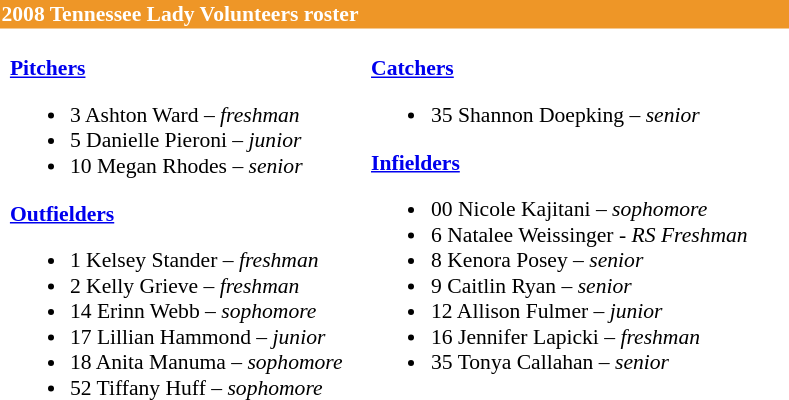<table class="toccolours" style="border-collapse:collapse; font-size:90%;">
<tr>
<td colspan="9" style="background-color: #EE9627; color: #FFFFFF"><strong>2008 Tennessee Lady Volunteers roster</strong></td>
</tr>
<tr>
</tr>
<tr>
<td width="03"> </td>
<td valign="top"><br><strong><a href='#'>Pitchers</a></strong><ul><li>3 Ashton Ward – <em>freshman</em></li><li>5 Danielle Pieroni – <em>junior</em></li><li>10 Megan Rhodes – <em>senior</em></li></ul><strong><a href='#'>Outfielders</a></strong><ul><li>1 Kelsey Stander – <em>freshman</em></li><li>2 Kelly Grieve – <em>freshman</em></li><li>14 Erinn Webb – <em>sophomore</em></li><li>17 Lillian Hammond – <em>junior</em></li><li>18 Anita Manuma – <em>sophomore</em></li><li>52 Tiffany Huff – <em>sophomore</em></li></ul></td>
<td width="15"> </td>
<td valign="top"><br><strong><a href='#'>Catchers</a></strong><ul><li>35 Shannon Doepking – <em>senior</em></li></ul><strong><a href='#'>Infielders</a></strong><ul><li>00 Nicole Kajitani – <em>sophomore</em></li><li>6 Natalee Weissinger - <em>RS Freshman</em></li><li>8 Kenora Posey – <em>senior</em></li><li>9 Caitlin Ryan – <em>senior</em></li><li>12 Allison Fulmer – <em>junior</em></li><li>16 Jennifer Lapicki – <em>freshman</em></li><li>35 Tonya Callahan – <em>senior</em></li></ul></td>
<td width="25"> </td>
</tr>
</table>
